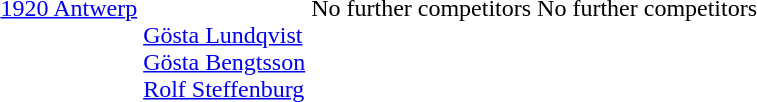<table>
<tr valign="top">
<td><a href='#'>1920 Antwerp</a> <br></td>
<td><br><a href='#'>Gösta Lundqvist</a><br><a href='#'>Gösta Bengtsson</a><br><a href='#'>Rolf Steffenburg</a></td>
<td>No further competitors</td>
<td>No further competitors</td>
</tr>
</table>
